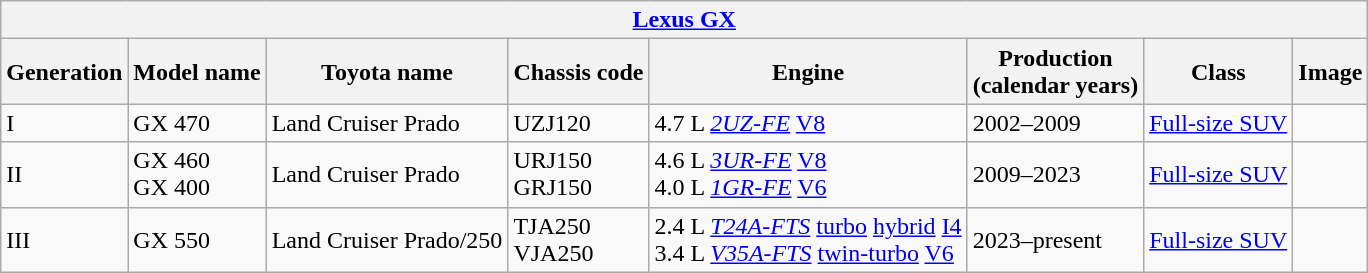<table class="wikitable collapsible" style="font-size:97% style="width:90%; text-align:center">
<tr>
<th colspan=8 align=left><a href='#'>Lexus GX</a></th>
</tr>
<tr>
<th>Generation</th>
<th>Model name</th>
<th>Toyota name</th>
<th>Chassis code</th>
<th>Engine</th>
<th>Production<br>(calendar years)</th>
<th>Class</th>
<th>Image</th>
</tr>
<tr>
<td>I</td>
<td>GX 470</td>
<td>Land Cruiser Prado</td>
<td>UZJ120</td>
<td>4.7 L <em><a href='#'>2UZ-FE</a></em> <a href='#'>V8</a></td>
<td>2002–2009</td>
<td><a href='#'>Full-size SUV</a></td>
<td></td>
</tr>
<tr>
<td>II</td>
<td>GX 460<br>GX 400</td>
<td>Land Cruiser Prado</td>
<td>URJ150<br>GRJ150</td>
<td>4.6 L <em><a href='#'>3UR-FE</a></em> <a href='#'>V8</a><br>4.0 L <em><a href='#'>1GR-FE</a></em> <a href='#'>V6</a></td>
<td>2009–2023</td>
<td><a href='#'>Full-size SUV</a></td>
<td></td>
</tr>
<tr>
<td>III</td>
<td>GX 550</td>
<td>Land Cruiser Prado/250</td>
<td>TJA250<br>VJA250</td>
<td>2.4 L <em><a href='#'>T24A-FTS</a></em> <a href='#'>turbo</a> <a href='#'>hybrid</a> <a href='#'>I4</a><br>3.4 L <em><a href='#'>V35A-FTS</a></em> <a href='#'>twin-turbo</a> <a href='#'>V6</a></td>
<td>2023–present</td>
<td><a href='#'>Full-size SUV</a></td>
<td></td>
</tr>
</table>
